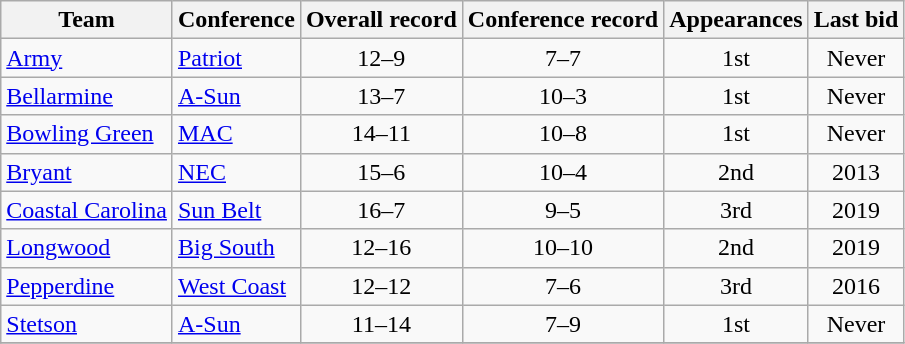<table class="wikitable sortable" style="text-align:center">
<tr>
<th>Team</th>
<th>Conference</th>
<th data-sort-type="number">Overall record</th>
<th data-sort-type="number">Conference record</th>
<th>Appearances</th>
<th>Last bid</th>
</tr>
<tr>
<td align=left><a href='#'>Army</a></td>
<td align=left><a href='#'>Patriot</a></td>
<td>12–9</td>
<td>7–7</td>
<td>1st</td>
<td>Never</td>
</tr>
<tr>
<td align="left"><a href='#'>Bellarmine</a></td>
<td align="left"><a href='#'>A-Sun</a></td>
<td>13–7</td>
<td>10–3</td>
<td>1st</td>
<td>Never</td>
</tr>
<tr>
<td align=left><a href='#'>Bowling Green</a></td>
<td align=left><a href='#'>MAC</a></td>
<td>14–11</td>
<td>10–8</td>
<td>1st</td>
<td>Never</td>
</tr>
<tr>
<td align="left"><a href='#'>Bryant</a></td>
<td align="left"><a href='#'>NEC</a></td>
<td>15–6</td>
<td>10–4</td>
<td>2nd</td>
<td>2013</td>
</tr>
<tr>
<td align="left"><a href='#'>Coastal Carolina</a></td>
<td align="left"><a href='#'>Sun Belt</a></td>
<td>16–7</td>
<td>9–5</td>
<td>3rd</td>
<td>2019</td>
</tr>
<tr>
<td align="left"><a href='#'>Longwood</a></td>
<td align="left"><a href='#'>Big South</a></td>
<td>12–16</td>
<td>10–10</td>
<td>2nd</td>
<td>2019</td>
</tr>
<tr>
<td align="left"><a href='#'>Pepperdine</a></td>
<td align="left"><a href='#'>West Coast</a></td>
<td>12–12</td>
<td>7–6</td>
<td>3rd</td>
<td>2016</td>
</tr>
<tr>
<td align="left"><a href='#'>Stetson</a></td>
<td align="left"><a href='#'>A-Sun</a></td>
<td>11–14</td>
<td>7–9</td>
<td>1st</td>
<td>Never</td>
</tr>
<tr>
</tr>
</table>
